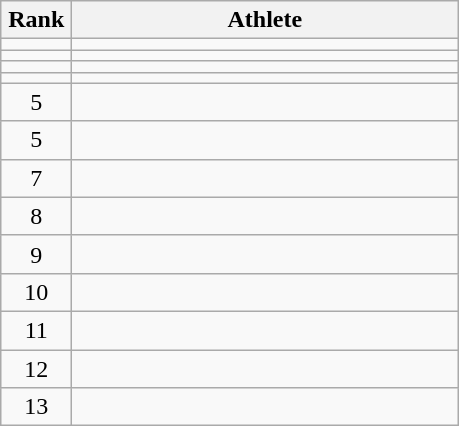<table class="wikitable" style="text-align: center;">
<tr>
<th width=40>Rank</th>
<th width=250>Athlete</th>
</tr>
<tr>
<td></td>
<td align=left></td>
</tr>
<tr>
<td></td>
<td align=left></td>
</tr>
<tr>
<td></td>
<td align=left></td>
</tr>
<tr>
<td></td>
<td align=left></td>
</tr>
<tr>
<td>5</td>
<td align=left></td>
</tr>
<tr>
<td>5</td>
<td align=left></td>
</tr>
<tr>
<td>7</td>
<td align=left></td>
</tr>
<tr>
<td>8</td>
<td align=left></td>
</tr>
<tr>
<td>9</td>
<td align=left></td>
</tr>
<tr>
<td>10</td>
<td align=left></td>
</tr>
<tr>
<td>11</td>
<td align=left></td>
</tr>
<tr>
<td>12</td>
<td align=left></td>
</tr>
<tr>
<td>13</td>
<td align=left></td>
</tr>
</table>
